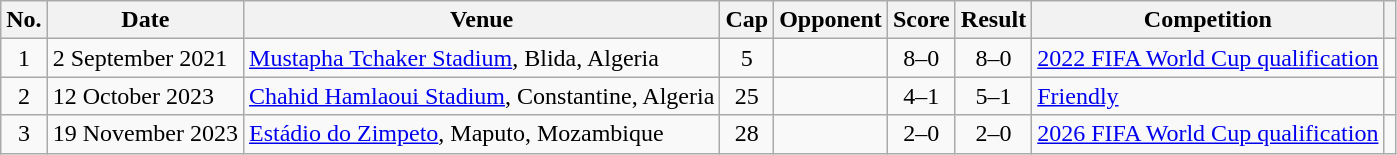<table class="wikitable sortable">
<tr>
<th scope="col">No.</th>
<th scope="col">Date</th>
<th scope="col">Venue</th>
<th scope="col">Cap</th>
<th scope="col">Opponent</th>
<th scope="col">Score</th>
<th scope="col">Result</th>
<th scope="col">Competition</th>
<th scope="col" class="unsortable"></th>
</tr>
<tr>
<td align="center">1</td>
<td>2 September 2021</td>
<td><a href='#'>Mustapha Tchaker Stadium</a>, Blida, Algeria</td>
<td align="center">5</td>
<td></td>
<td align="center">8–0</td>
<td align="center">8–0</td>
<td><a href='#'>2022 FIFA World Cup qualification</a></td>
<td style="text-align: center;"></td>
</tr>
<tr>
<td align="center">2</td>
<td>12 October 2023</td>
<td><a href='#'>Chahid Hamlaoui Stadium</a>, Constantine, Algeria</td>
<td align="center">25</td>
<td></td>
<td align="center">4–1</td>
<td align="center">5–1</td>
<td><a href='#'>Friendly</a></td>
<td style="text-align: center;"></td>
</tr>
<tr>
<td align="center">3</td>
<td>19 November 2023</td>
<td><a href='#'>Estádio do Zimpeto</a>, Maputo, Mozambique</td>
<td align="center">28</td>
<td></td>
<td align="center">2–0</td>
<td align="center">2–0</td>
<td><a href='#'>2026 FIFA World Cup qualification</a></td>
<td style="text-align: center;"></td>
</tr>
</table>
